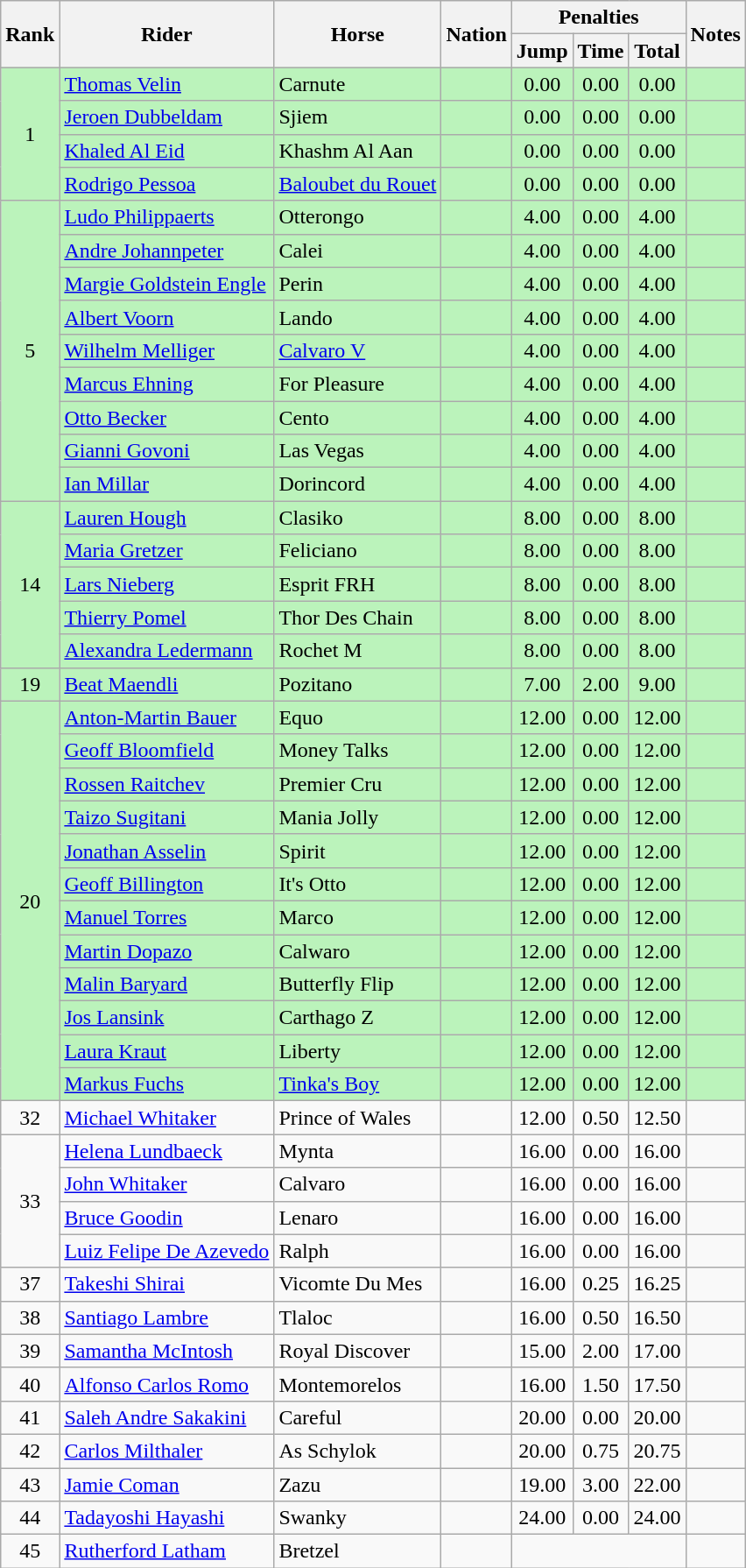<table class="wikitable sortable" style="text-align:center">
<tr>
<th rowspan=2>Rank</th>
<th rowspan=2>Rider</th>
<th rowspan=2>Horse</th>
<th rowspan=2>Nation</th>
<th colspan=3>Penalties</th>
<th rowspan=2>Notes</th>
</tr>
<tr>
<th>Jump</th>
<th>Time</th>
<th>Total</th>
</tr>
<tr bgcolor=bbf3bb>
<td rowspan="4">1</td>
<td align="left"><a href='#'>Thomas Velin</a></td>
<td align="left">Carnute</td>
<td align=left></td>
<td>0.00</td>
<td>0.00</td>
<td>0.00</td>
<td></td>
</tr>
<tr bgcolor=bbf3bb>
<td align="left"><a href='#'>Jeroen Dubbeldam</a></td>
<td align=left>Sjiem</td>
<td align=left></td>
<td>0.00</td>
<td>0.00</td>
<td>0.00</td>
<td></td>
</tr>
<tr bgcolor=bbf3bb>
<td align="left"><a href='#'>Khaled Al Eid</a></td>
<td align=left>Khashm Al Aan</td>
<td align=left></td>
<td>0.00</td>
<td>0.00</td>
<td>0.00</td>
<td></td>
</tr>
<tr bgcolor=bbf3bb>
<td align="left"><a href='#'>Rodrigo Pessoa</a></td>
<td align="left"><a href='#'>Baloubet du Rouet</a></td>
<td align=left></td>
<td>0.00</td>
<td>0.00</td>
<td>0.00</td>
<td></td>
</tr>
<tr bgcolor=bbf3bb>
<td rowspan="9">5</td>
<td align="left"><a href='#'>Ludo Philippaerts</a></td>
<td align=left>Otterongo</td>
<td align=left></td>
<td>4.00</td>
<td>0.00</td>
<td>4.00</td>
<td></td>
</tr>
<tr bgcolor=bbf3bb>
<td align="left"><a href='#'>Andre Johannpeter</a></td>
<td align=left>Calei</td>
<td align=left></td>
<td>4.00</td>
<td>0.00</td>
<td>4.00</td>
<td></td>
</tr>
<tr bgcolor=bbf3bb>
<td align="left"><a href='#'>Margie Goldstein Engle</a></td>
<td align=left>Perin</td>
<td align=left></td>
<td>4.00</td>
<td>0.00</td>
<td>4.00</td>
<td></td>
</tr>
<tr bgcolor=bbf3bb>
<td align="left"><a href='#'>Albert Voorn</a></td>
<td align=left>Lando</td>
<td align="left"></td>
<td>4.00</td>
<td>0.00</td>
<td>4.00</td>
<td></td>
</tr>
<tr bgcolor=bbf3bb>
<td align="left"><a href='#'>Wilhelm Melliger</a></td>
<td align=left><a href='#'>Calvaro V</a></td>
<td align="left"></td>
<td>4.00</td>
<td>0.00</td>
<td>4.00</td>
<td></td>
</tr>
<tr bgcolor=bbf3bb>
<td align="left"><a href='#'>Marcus Ehning</a></td>
<td align=left>For Pleasure</td>
<td align=left></td>
<td>4.00</td>
<td>0.00</td>
<td>4.00</td>
<td></td>
</tr>
<tr bgcolor=bbf3bb>
<td align="left"><a href='#'>Otto Becker</a></td>
<td align=left>Cento</td>
<td align=left></td>
<td>4.00</td>
<td>0.00</td>
<td>4.00</td>
<td></td>
</tr>
<tr bgcolor=bbf3bb>
<td align="left"><a href='#'>Gianni Govoni</a></td>
<td align=left>Las Vegas</td>
<td align=left></td>
<td>4.00</td>
<td>0.00</td>
<td>4.00</td>
<td></td>
</tr>
<tr bgcolor=bbf3bb>
<td align="left"><a href='#'>Ian Millar</a></td>
<td align=left>Dorincord</td>
<td align=left></td>
<td>4.00</td>
<td>0.00</td>
<td>4.00</td>
<td></td>
</tr>
<tr bgcolor=bbf3bb>
<td rowspan="5">14</td>
<td align="left"><a href='#'>Lauren Hough</a></td>
<td align=left>Clasiko</td>
<td align=left></td>
<td>8.00</td>
<td>0.00</td>
<td>8.00</td>
<td></td>
</tr>
<tr bgcolor=bbf3bb>
<td align="left"><a href='#'>Maria Gretzer</a></td>
<td align=left>Feliciano</td>
<td align=left></td>
<td>8.00</td>
<td>0.00</td>
<td>8.00</td>
<td></td>
</tr>
<tr bgcolor=bbf3bb>
<td align="left"><a href='#'>Lars Nieberg</a></td>
<td align=left>Esprit FRH</td>
<td align=left></td>
<td>8.00</td>
<td>0.00</td>
<td>8.00</td>
<td></td>
</tr>
<tr bgcolor=bbf3bb>
<td align="left"><a href='#'>Thierry Pomel</a></td>
<td align=left>Thor Des Chain</td>
<td align=left></td>
<td>8.00</td>
<td>0.00</td>
<td>8.00</td>
<td></td>
</tr>
<tr bgcolor=bbf3bb>
<td align="left"><a href='#'>Alexandra Ledermann</a></td>
<td align=left>Rochet M</td>
<td align=left></td>
<td>8.00</td>
<td>0.00</td>
<td>8.00</td>
<td></td>
</tr>
<tr bgcolor=bbf3bb>
<td>19</td>
<td align="left"><a href='#'>Beat Maendli</a></td>
<td align=left>Pozitano</td>
<td align=left></td>
<td>7.00</td>
<td>2.00</td>
<td>9.00</td>
<td></td>
</tr>
<tr bgcolor=bbf3bb>
<td rowspan="12">20</td>
<td align="left"><a href='#'>Anton-Martin Bauer</a></td>
<td align=left>Equo</td>
<td align=left></td>
<td>12.00</td>
<td>0.00</td>
<td>12.00</td>
<td></td>
</tr>
<tr bgcolor=bbf3bb>
<td align="left"><a href='#'>Geoff Bloomfield</a></td>
<td align=left>Money Talks</td>
<td align=left></td>
<td>12.00</td>
<td>0.00</td>
<td>12.00</td>
<td></td>
</tr>
<tr bgcolor=bbf3bb>
<td align="left"><a href='#'>Rossen Raitchev</a></td>
<td align=left>Premier Cru</td>
<td align=left></td>
<td>12.00</td>
<td>0.00</td>
<td>12.00</td>
<td></td>
</tr>
<tr bgcolor=bbf3bb>
<td align="left"><a href='#'>Taizo Sugitani</a></td>
<td align=left>Mania Jolly</td>
<td align=left></td>
<td>12.00</td>
<td>0.00</td>
<td>12.00</td>
<td></td>
</tr>
<tr bgcolor=bbf3bb>
<td align="left"><a href='#'>Jonathan Asselin</a></td>
<td align=left>Spirit</td>
<td align=left></td>
<td>12.00</td>
<td>0.00</td>
<td>12.00</td>
<td></td>
</tr>
<tr bgcolor=bbf3bb>
<td align="left"><a href='#'>Geoff Billington</a></td>
<td align=left>It's Otto</td>
<td align=left></td>
<td>12.00</td>
<td>0.00</td>
<td>12.00</td>
<td></td>
</tr>
<tr bgcolor=bbf3bb>
<td align="left"><a href='#'>Manuel Torres</a></td>
<td align=left>Marco</td>
<td align=left></td>
<td>12.00</td>
<td>0.00</td>
<td>12.00</td>
<td></td>
</tr>
<tr bgcolor=bbf3bb>
<td align="left"><a href='#'>Martin Dopazo</a></td>
<td align=left>Calwaro</td>
<td align=left></td>
<td>12.00</td>
<td>0.00</td>
<td>12.00</td>
<td></td>
</tr>
<tr bgcolor=bbf3bb>
<td align="left"><a href='#'>Malin Baryard</a></td>
<td align=left>Butterfly Flip</td>
<td align=left></td>
<td>12.00</td>
<td>0.00</td>
<td>12.00</td>
<td></td>
</tr>
<tr bgcolor=bbf3bb>
<td align="left"><a href='#'>Jos Lansink</a></td>
<td align=left>Carthago Z</td>
<td align=left></td>
<td>12.00</td>
<td>0.00</td>
<td>12.00</td>
<td></td>
</tr>
<tr bgcolor=bbf3bb>
<td align="left"><a href='#'>Laura Kraut</a></td>
<td align=left>Liberty</td>
<td align=left></td>
<td>12.00</td>
<td>0.00</td>
<td>12.00</td>
<td></td>
</tr>
<tr bgcolor=bbf3bb>
<td align="left"><a href='#'>Markus Fuchs</a></td>
<td align=left><a href='#'>Tinka's Boy</a></td>
<td align="left"></td>
<td>12.00</td>
<td>0.00</td>
<td>12.00</td>
<td></td>
</tr>
<tr>
<td>32</td>
<td align="left"><a href='#'>Michael Whitaker</a></td>
<td align=left>Prince of Wales</td>
<td align=left></td>
<td>12.00</td>
<td>0.50</td>
<td>12.50</td>
<td></td>
</tr>
<tr>
<td rowspan="4">33</td>
<td align="left"><a href='#'>Helena Lundbaeck</a></td>
<td align=left>Mynta</td>
<td align=left></td>
<td>16.00</td>
<td>0.00</td>
<td>16.00</td>
<td></td>
</tr>
<tr>
<td align="left"><a href='#'>John Whitaker</a></td>
<td align=left>Calvaro</td>
<td align=left></td>
<td>16.00</td>
<td>0.00</td>
<td>16.00</td>
<td></td>
</tr>
<tr>
<td align="left"><a href='#'>Bruce Goodin</a></td>
<td align=left>Lenaro</td>
<td align=left></td>
<td>16.00</td>
<td>0.00</td>
<td>16.00</td>
<td></td>
</tr>
<tr>
<td align="left"><a href='#'>Luiz Felipe De Azevedo</a></td>
<td align=left>Ralph</td>
<td align=left></td>
<td>16.00</td>
<td>0.00</td>
<td>16.00</td>
<td></td>
</tr>
<tr>
<td>37</td>
<td align="left"><a href='#'>Takeshi Shirai</a></td>
<td align=left>Vicomte Du Mes</td>
<td align=left></td>
<td>16.00</td>
<td>0.25</td>
<td>16.25</td>
<td></td>
</tr>
<tr>
<td>38</td>
<td align="left"><a href='#'>Santiago Lambre</a></td>
<td align=left>Tlaloc</td>
<td align=left></td>
<td>16.00</td>
<td>0.50</td>
<td>16.50</td>
<td></td>
</tr>
<tr>
<td>39</td>
<td align="left"><a href='#'>Samantha McIntosh</a></td>
<td align=left>Royal Discover</td>
<td align=left></td>
<td>15.00</td>
<td>2.00</td>
<td>17.00</td>
<td></td>
</tr>
<tr>
<td>40</td>
<td align="left"><a href='#'>Alfonso Carlos Romo</a></td>
<td align=left>Montemorelos</td>
<td align=left></td>
<td>16.00</td>
<td>1.50</td>
<td>17.50</td>
<td></td>
</tr>
<tr>
<td>41</td>
<td align="left"><a href='#'>Saleh Andre Sakakini</a></td>
<td align=left>Careful</td>
<td align=left></td>
<td>20.00</td>
<td>0.00</td>
<td>20.00</td>
<td></td>
</tr>
<tr>
<td>42</td>
<td align="left"><a href='#'>Carlos Milthaler</a></td>
<td align=left>As Schylok</td>
<td align=left></td>
<td>20.00</td>
<td>0.75</td>
<td>20.75</td>
<td></td>
</tr>
<tr>
<td>43</td>
<td align="left"><a href='#'>Jamie Coman</a></td>
<td align=left>Zazu</td>
<td align=left></td>
<td>19.00</td>
<td>3.00</td>
<td>22.00</td>
<td></td>
</tr>
<tr>
<td>44</td>
<td align="left"><a href='#'>Tadayoshi Hayashi</a></td>
<td align=left>Swanky</td>
<td align=left></td>
<td>24.00</td>
<td>0.00</td>
<td>24.00</td>
<td></td>
</tr>
<tr>
<td>45</td>
<td align="left"><a href='#'>Rutherford Latham</a></td>
<td align=left>Bretzel</td>
<td align=left></td>
<td colspan=3 data-sort-value=99.99></td>
<td></td>
</tr>
</table>
